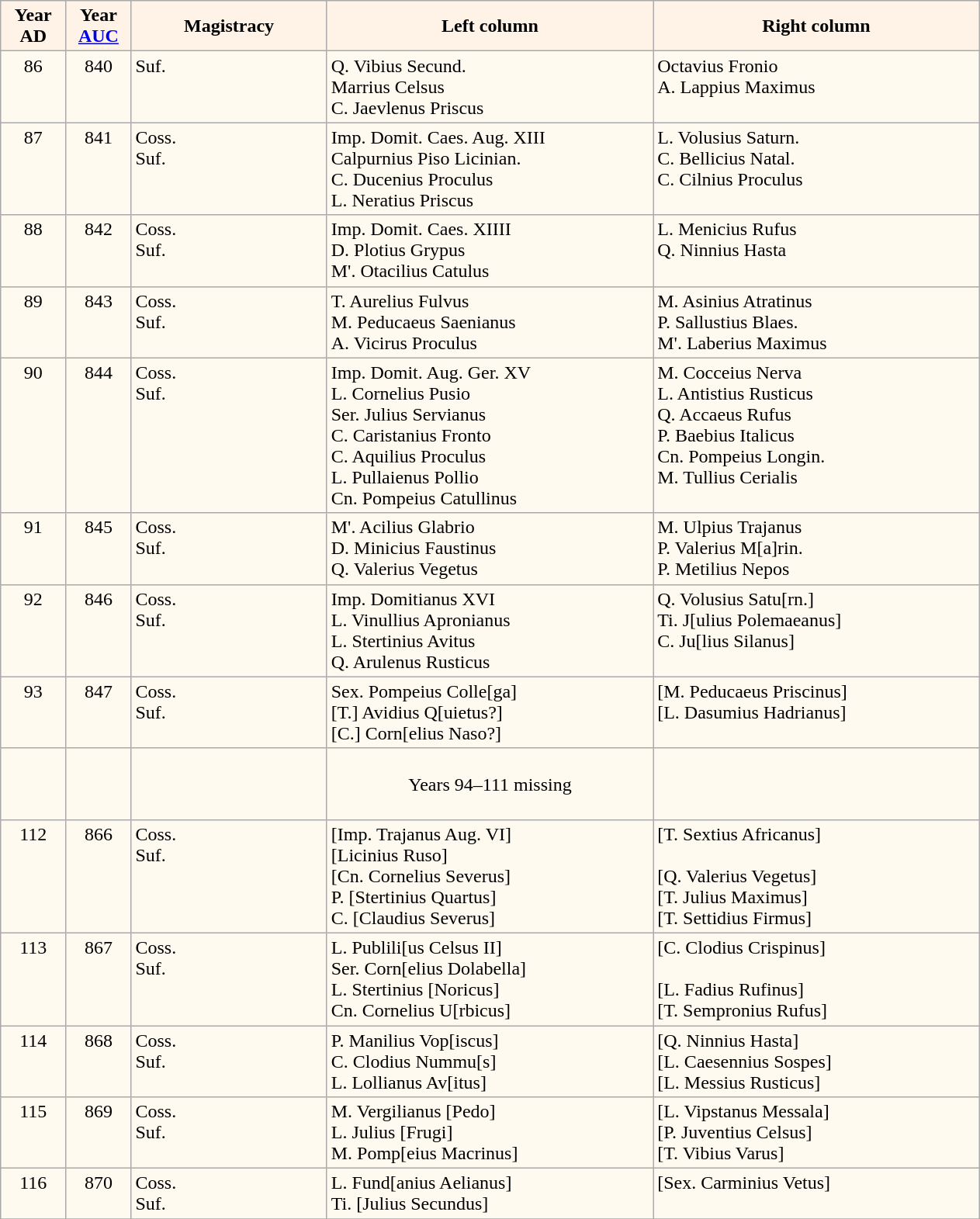<table class="wikitable" style="background:#FFFAEF">
<tr>
<th width=5% style="background:#FFF3E7">Year<br>AD</th>
<th width=5% style="background:#FFF3E7">Year<br><a href='#'>AUC</a></th>
<th width=15% style="background:#FFF3E7">Magistracy</th>
<th width=25% style="background:#FFF3E7">Left column</th>
<th width=25% style="background:#FFF3E7">Right column</th>
</tr>
<tr style="vertical-align:top">
<td style="text-align:center;">86</td>
<td style="text-align:center;">840</td>
<td>Suf.</td>
<td>Q. Vibius Secund.<br>Marrius Celsus<br>C. Jaevlenus Priscus</td>
<td>Octavius Fronio<br>A. Lappius Maximus</td>
</tr>
<tr style="vertical-align:top">
<td style="text-align:center;">87</td>
<td style="text-align:center;">841</td>
<td>Coss.<br>Suf.</td>
<td>Imp. Domit. Caes. Aug. XIII<br>Calpurnius Piso Licinian.<br>C. Ducenius Proculus<br>L. Neratius Priscus</td>
<td>L. Volusius Saturn.<br>C. Bellicius Natal.<br>C. Cilnius Proculus</td>
</tr>
<tr style="vertical-align:top">
<td style="text-align:center;">88</td>
<td style="text-align:center;">842</td>
<td>Coss.<br>Suf.</td>
<td>Imp. Domit. Caes. XIIII<br>D. Plotius Grypus<br>M'. Otacilius Catulus</td>
<td>L. Menicius Rufus<br>Q. Ninnius Hasta</td>
</tr>
<tr style="vertical-align:top">
<td style="text-align:center;">89</td>
<td style="text-align:center;">843</td>
<td>Coss.<br>Suf.</td>
<td>T. Aurelius Fulvus<br>M. Peducaeus Saenianus<br>A. Vicirus Proculus</td>
<td>M. Asinius Atratinus<br>P. Sallustius Blaes.<br>M'. Laberius Maximus</td>
</tr>
<tr style="vertical-align:top">
<td style="text-align:center;">90</td>
<td style="text-align:center;">844</td>
<td>Coss.<br>Suf.</td>
<td>Imp. Domit. Aug. Ger. XV<br>L. Cornelius Pusio<br>Ser. Julius Servianus<br>C. Caristanius Fronto<br>C. Aquilius Proculus<br>L. Pullaienus Pollio<br>Cn. Pompeius Catullinus</td>
<td>M. Cocceius Nerva<br>L. Antistius Rusticus<br>Q. Accaeus Rufus<br>P. Baebius Italicus<br>Cn. Pompeius Longin.<br>M. Tullius Cerialis</td>
</tr>
<tr style="vertical-align:top">
<td style="text-align:center;">91</td>
<td style="text-align:center;">845</td>
<td>Coss.<br>Suf.</td>
<td>M'. Acilius Glabrio<br>D. Minicius Faustinus<br>Q. Valerius Vegetus</td>
<td>M. Ulpius Trajanus<br>P. Valerius M[a]rin.<br>P. Metilius Nepos</td>
</tr>
<tr style="vertical-align:top">
<td style="text-align:center;">92</td>
<td style="text-align:center;">846</td>
<td>Coss.<br>Suf.</td>
<td>Imp. Domitianus XVI<br>L. Vinullius Apronianus<br>L. Stertinius Avitus<br>Q. Arulenus Rusticus</td>
<td>Q. Volusius Satu[rn.]<br>Ti. J[ulius Polemaeanus]<br>C. Ju[lius Silanus]</td>
</tr>
<tr style="vertical-align:top">
<td style="text-align:center;">93</td>
<td style="text-align:center;">847</td>
<td>Coss.<br>Suf.</td>
<td>Sex. Pompeius Colle[ga]<br>[T.] Avidius Q[uietus?]<br>[C.] Corn[elius Naso?]</td>
<td>[M. Peducaeus Priscinus]<br>[L. Dasumius Hadrianus]</td>
</tr>
<tr>
<td style="text-align:center;"></td>
<td style="text-align:center;"></td>
<td></td>
<td style="text-align:center;"><br>Years 94–111 missing<br><br></td>
<td></td>
</tr>
<tr style="vertical-align:top">
<td style="text-align:center;">112</td>
<td style="text-align:center;">866</td>
<td>Coss.<br>Suf.</td>
<td>[Imp. Trajanus Aug. VI]<br>[Licinius Ruso]<br>[Cn. Cornelius Severus]<br>P. [Stertinius Quartus]<br>C. [Claudius Severus]</td>
<td>[T. Sextius Africanus]<br><br>[Q. Valerius Vegetus]<br>[T. Julius Maximus]<br>[T. Settidius Firmus]</td>
</tr>
<tr style="vertical-align:top">
<td style="text-align:center;">113</td>
<td style="text-align:center;">867</td>
<td>Coss.<br>Suf.</td>
<td>L. Publili[us Celsus II]<br>Ser. Corn[elius Dolabella]<br>L. Stertinius [Noricus]<br>Cn. Cornelius U[rbicus]</td>
<td>[C. Clodius Crispinus]<br><br>[L. Fadius Rufinus]<br>[T. Sempronius Rufus]</td>
</tr>
<tr style="vertical-align:top">
<td style="text-align:center;">114</td>
<td style="text-align:center;">868</td>
<td>Coss.<br>Suf.</td>
<td>P. Manilius Vop[iscus]<br>C. Clodius Nummu[s]<br>L. Lollianus Av[itus]</td>
<td>[Q. Ninnius Hasta]<br>[L. Caesennius Sospes]<br>[L. Messius Rusticus]</td>
</tr>
<tr style="vertical-align:top">
<td style="text-align:center;">115</td>
<td style="text-align:center;">869</td>
<td>Coss.<br>Suf.</td>
<td>M. Vergilianus [Pedo]<br>L. Julius [Frugi]<br>M. Pomp[eius Macrinus]</td>
<td>[L. Vipstanus Messala]<br>[P. Juventius Celsus]<br>[T. Vibius Varus]</td>
</tr>
<tr style="vertical-align:top">
<td style="text-align:center;">116</td>
<td style="text-align:center;">870</td>
<td>Coss.<br>Suf.</td>
<td>L. Fund[anius Aelianus]<br>Ti. [Julius Secundus]</td>
<td>[Sex. Carminius Vetus]</td>
</tr>
<tr>
</tr>
</table>
